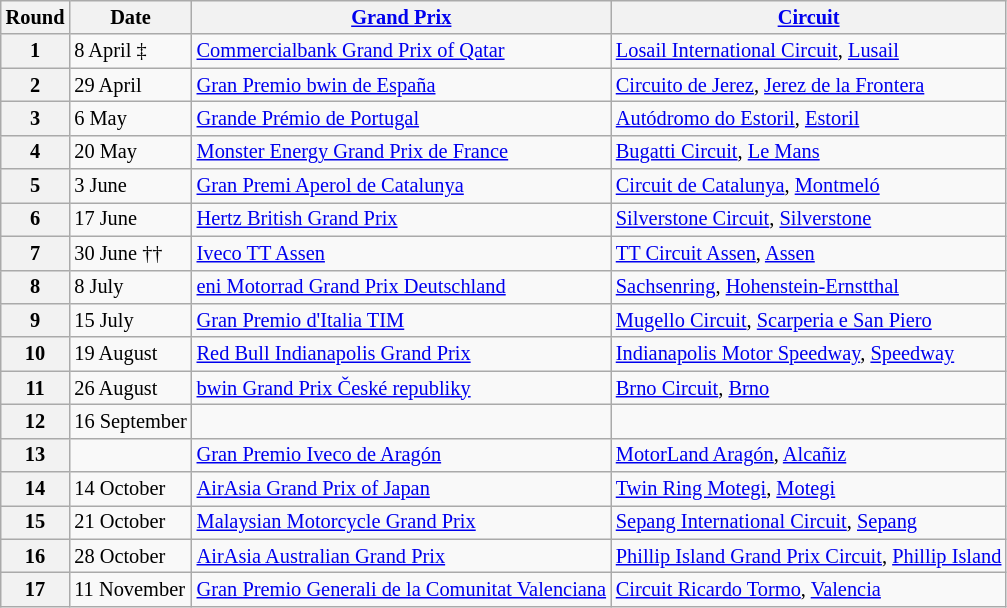<table class="wikitable" style="font-size: 85%;">
<tr>
<th>Round</th>
<th>Date</th>
<th><a href='#'>Grand Prix</a></th>
<th><a href='#'>Circuit</a></th>
</tr>
<tr>
<th>1</th>
<td>8 April ‡</td>
<td> <a href='#'>Commercialbank Grand Prix of Qatar</a></td>
<td><a href='#'>Losail International Circuit</a>, <a href='#'>Lusail</a></td>
</tr>
<tr>
<th>2</th>
<td>29 April</td>
<td> <a href='#'>Gran Premio bwin de España</a></td>
<td><a href='#'>Circuito de Jerez</a>, <a href='#'>Jerez de la Frontera</a></td>
</tr>
<tr>
<th>3</th>
<td>6 May</td>
<td> <a href='#'>Grande Prémio de Portugal</a></td>
<td><a href='#'>Autódromo do Estoril</a>, <a href='#'>Estoril</a></td>
</tr>
<tr>
<th>4</th>
<td>20 May</td>
<td> <a href='#'>Monster Energy Grand Prix de France</a></td>
<td><a href='#'>Bugatti Circuit</a>, <a href='#'>Le Mans</a></td>
</tr>
<tr>
<th>5</th>
<td>3 June</td>
<td> <a href='#'>Gran Premi Aperol de Catalunya</a></td>
<td><a href='#'>Circuit de Catalunya</a>, <a href='#'>Montmeló</a></td>
</tr>
<tr>
<th>6</th>
<td>17 June</td>
<td> <a href='#'>Hertz British Grand Prix</a></td>
<td><a href='#'>Silverstone Circuit</a>, <a href='#'>Silverstone</a></td>
</tr>
<tr>
<th>7</th>
<td>30 June ††</td>
<td> <a href='#'>Iveco TT Assen</a></td>
<td><a href='#'>TT Circuit Assen</a>, <a href='#'>Assen</a></td>
</tr>
<tr>
<th>8</th>
<td>8 July</td>
<td> <a href='#'>eni Motorrad Grand Prix Deutschland</a></td>
<td><a href='#'>Sachsenring</a>, <a href='#'>Hohenstein-Ernstthal</a></td>
</tr>
<tr>
<th>9</th>
<td>15 July</td>
<td> <a href='#'>Gran Premio d'Italia TIM</a></td>
<td><a href='#'>Mugello Circuit</a>, <a href='#'>Scarperia e San Piero</a></td>
</tr>
<tr>
<th>10</th>
<td>19 August</td>
<td> <a href='#'>Red Bull Indianapolis Grand Prix</a></td>
<td><a href='#'>Indianapolis Motor Speedway</a>, <a href='#'>Speedway</a></td>
</tr>
<tr>
<th>11</th>
<td>26 August</td>
<td> <a href='#'>bwin Grand Prix České republiky</a></td>
<td><a href='#'>Brno Circuit</a>, <a href='#'>Brno</a></td>
</tr>
<tr>
<th>12</th>
<td>16 September</td>
<td></td>
<td></td>
</tr>
<tr>
<th>13</th>
<td></td>
<td> <a href='#'>Gran Premio Iveco de Aragón</a></td>
<td><a href='#'>MotorLand Aragón</a>, <a href='#'>Alcañiz</a></td>
</tr>
<tr>
<th>14</th>
<td>14 October</td>
<td> <a href='#'>AirAsia Grand Prix of Japan</a></td>
<td><a href='#'>Twin Ring Motegi</a>, <a href='#'>Motegi</a></td>
</tr>
<tr>
<th>15</th>
<td>21 October</td>
<td> <a href='#'>Malaysian Motorcycle Grand Prix</a></td>
<td><a href='#'>Sepang International Circuit</a>, <a href='#'>Sepang</a></td>
</tr>
<tr>
<th>16</th>
<td>28 October</td>
<td> <a href='#'>AirAsia Australian Grand Prix</a></td>
<td><a href='#'>Phillip Island Grand Prix Circuit</a>, <a href='#'>Phillip Island</a></td>
</tr>
<tr>
<th>17</th>
<td>11 November</td>
<td> <a href='#'>Gran Premio Generali de la Comunitat Valenciana</a></td>
<td><a href='#'>Circuit Ricardo Tormo</a>, <a href='#'>Valencia</a></td>
</tr>
</table>
